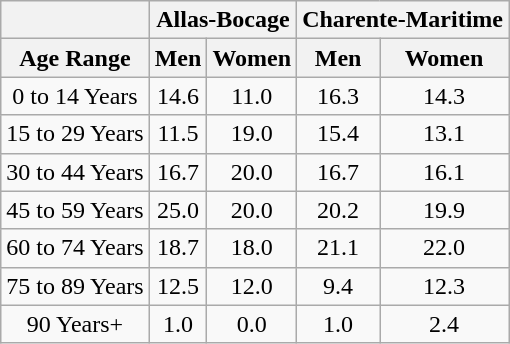<table class="wikitable" style="text-align:center;">
<tr>
<th></th>
<th colspan=2><strong>Allas-Bocage</strong></th>
<th colspan=2><strong>Charente-Maritime</strong></th>
</tr>
<tr>
<th><strong>Age Range</strong></th>
<th><strong>Men</strong></th>
<th><strong>Women</strong></th>
<th><strong>Men</strong></th>
<th><strong>Women</strong></th>
</tr>
<tr>
<td>0 to 14 Years</td>
<td>14.6</td>
<td>11.0</td>
<td>16.3</td>
<td>14.3</td>
</tr>
<tr>
<td>15 to 29 Years</td>
<td>11.5</td>
<td>19.0</td>
<td>15.4</td>
<td>13.1</td>
</tr>
<tr>
<td>30 to 44 Years</td>
<td>16.7</td>
<td>20.0</td>
<td>16.7</td>
<td>16.1</td>
</tr>
<tr>
<td>45 to 59 Years</td>
<td>25.0</td>
<td>20.0</td>
<td>20.2</td>
<td>19.9</td>
</tr>
<tr>
<td>60 to 74 Years</td>
<td>18.7</td>
<td>18.0</td>
<td>21.1</td>
<td>22.0</td>
</tr>
<tr>
<td>75 to 89 Years</td>
<td>12.5</td>
<td>12.0</td>
<td>9.4</td>
<td>12.3</td>
</tr>
<tr>
<td>90 Years+</td>
<td>1.0</td>
<td>0.0</td>
<td>1.0</td>
<td>2.4</td>
</tr>
</table>
